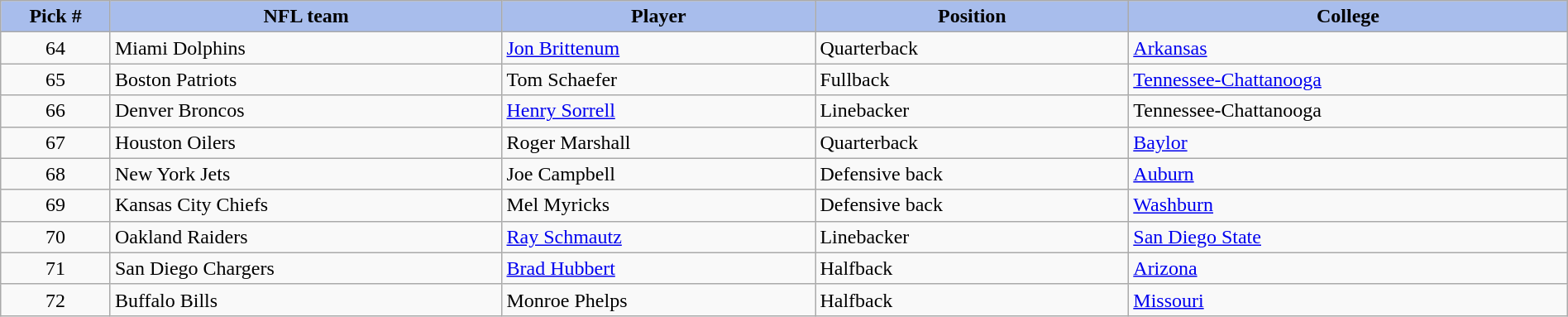<table class="wikitable sortable sortable" style="width: 100%">
<tr>
<th style="background:#A8BDEC;" width=7%>Pick #</th>
<th width=25% style="background:#A8BDEC;">NFL team</th>
<th width=20% style="background:#A8BDEC;">Player</th>
<th width=20% style="background:#A8BDEC;">Position</th>
<th style="background:#A8BDEC;">College</th>
</tr>
<tr>
<td align=center>64</td>
<td>Miami Dolphins</td>
<td><a href='#'>Jon Brittenum</a></td>
<td>Quarterback</td>
<td><a href='#'>Arkansas</a></td>
</tr>
<tr>
<td align=center>65</td>
<td>Boston Patriots</td>
<td>Tom Schaefer</td>
<td>Fullback</td>
<td><a href='#'>Tennessee-Chattanooga</a></td>
</tr>
<tr>
<td align=center>66</td>
<td>Denver Broncos</td>
<td><a href='#'>Henry Sorrell</a></td>
<td>Linebacker</td>
<td>Tennessee-Chattanooga</td>
</tr>
<tr>
<td align=center>67</td>
<td>Houston Oilers</td>
<td Roger Marshall (American football)>Roger Marshall</td>
<td>Quarterback</td>
<td><a href='#'>Baylor</a></td>
</tr>
<tr>
<td align=center>68</td>
<td>New York Jets</td>
<td Joe Campbell (defensive back)>Joe Campbell</td>
<td>Defensive back</td>
<td><a href='#'>Auburn</a></td>
</tr>
<tr>
<td align=center>69</td>
<td>Kansas City Chiefs</td>
<td>Mel Myricks</td>
<td>Defensive back</td>
<td><a href='#'>Washburn</a></td>
</tr>
<tr>
<td align=center>70</td>
<td>Oakland Raiders</td>
<td><a href='#'>Ray Schmautz</a></td>
<td>Linebacker</td>
<td><a href='#'>San Diego State</a></td>
</tr>
<tr>
<td align=center>71</td>
<td>San Diego Chargers</td>
<td><a href='#'>Brad Hubbert</a></td>
<td>Halfback</td>
<td><a href='#'>Arizona</a></td>
</tr>
<tr>
<td align=center>72</td>
<td>Buffalo Bills</td>
<td>Monroe Phelps</td>
<td>Halfback</td>
<td><a href='#'>Missouri</a></td>
</tr>
</table>
